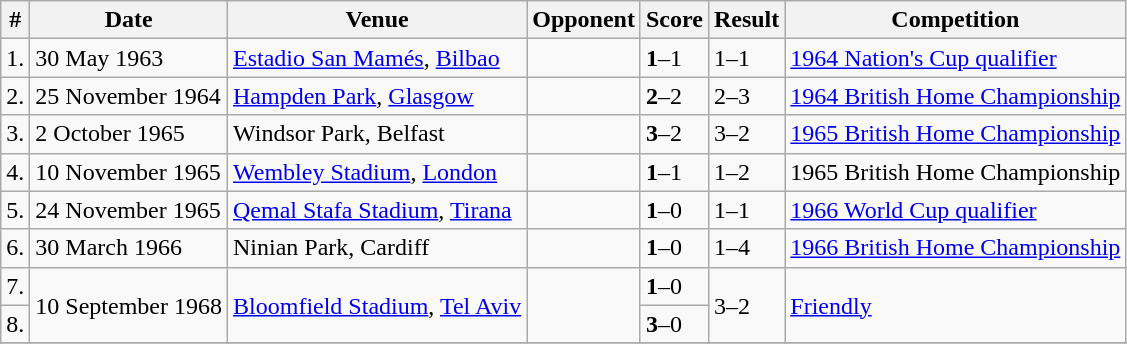<table class="wikitable">
<tr>
<th>#</th>
<th>Date</th>
<th>Venue</th>
<th>Opponent</th>
<th>Score</th>
<th>Result</th>
<th>Competition</th>
</tr>
<tr>
<td>1.</td>
<td>30 May 1963</td>
<td><a href='#'>Estadio San Mamés</a>, <a href='#'>Bilbao</a></td>
<td></td>
<td><strong>1</strong>–1</td>
<td>1–1</td>
<td><a href='#'>1964 Nation's Cup qualifier</a></td>
</tr>
<tr>
<td>2.</td>
<td>25 November 1964</td>
<td><a href='#'>Hampden Park</a>, <a href='#'>Glasgow</a></td>
<td></td>
<td><strong>2</strong>–2</td>
<td>2–3</td>
<td><a href='#'>1964 British Home Championship</a></td>
</tr>
<tr>
<td>3.</td>
<td>2 October 1965</td>
<td>Windsor Park, Belfast</td>
<td></td>
<td><strong>3</strong>–2</td>
<td>3–2</td>
<td><a href='#'>1965 British Home Championship</a></td>
</tr>
<tr>
<td>4.</td>
<td>10 November 1965</td>
<td><a href='#'>Wembley Stadium</a>, <a href='#'>London</a></td>
<td></td>
<td><strong>1</strong>–1</td>
<td>1–2</td>
<td>1965 British Home Championship</td>
</tr>
<tr>
<td>5.</td>
<td>24 November 1965</td>
<td><a href='#'>Qemal Stafa Stadium</a>, <a href='#'>Tirana</a></td>
<td></td>
<td><strong>1</strong>–0</td>
<td>1–1</td>
<td><a href='#'>1966 World Cup qualifier</a></td>
</tr>
<tr>
<td>6.</td>
<td>30 March 1966</td>
<td>Ninian Park, Cardiff</td>
<td></td>
<td><strong>1</strong>–0</td>
<td>1–4</td>
<td><a href='#'>1966 British Home Championship</a></td>
</tr>
<tr>
<td>7.</td>
<td rowspan=2>10 September 1968</td>
<td rowspan=2><a href='#'>Bloomfield Stadium</a>, <a href='#'>Tel Aviv</a></td>
<td rowspan=2></td>
<td><strong>1</strong>–0</td>
<td rowspan=2>3–2</td>
<td rowspan=2><a href='#'>Friendly</a></td>
</tr>
<tr>
<td>8.</td>
<td><strong>3</strong>–0</td>
</tr>
<tr>
</tr>
</table>
